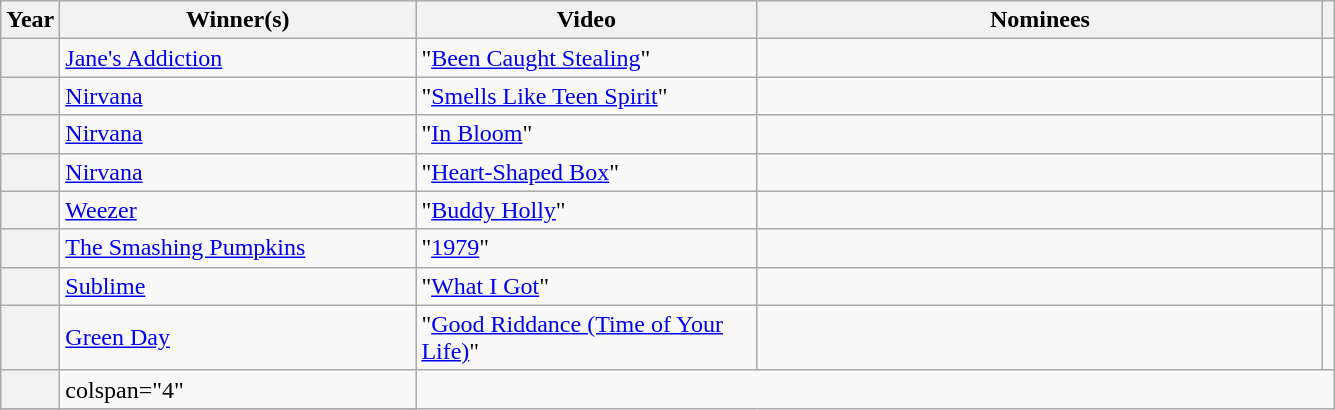<table class="wikitable sortable">
<tr>
<th scope="col">Year</th>
<th scope="col" style="width:230px;">Winner(s)</th>
<th scope="col" style="width:220px;">Video</th>
<th scope="col" style="width:370px;">Nominees</th>
<th scope="col" class="unsortable"></th>
</tr>
<tr>
<th scope="row"></th>
<td><a href='#'>Jane's Addiction</a></td>
<td>"<a href='#'>Been Caught Stealing</a>"</td>
<td></td>
<td align="center"></td>
</tr>
<tr>
<th scope="row"></th>
<td><a href='#'>Nirvana</a></td>
<td>"<a href='#'>Smells Like Teen Spirit</a>"</td>
<td></td>
<td align="center"></td>
</tr>
<tr>
<th scope="row"></th>
<td><a href='#'>Nirvana</a></td>
<td>"<a href='#'>In Bloom</a>"</td>
<td></td>
<td align="center"></td>
</tr>
<tr>
<th scope="row"></th>
<td><a href='#'>Nirvana</a></td>
<td>"<a href='#'>Heart-Shaped Box</a>"</td>
<td></td>
<td align="center"></td>
</tr>
<tr>
<th scope="row"></th>
<td><a href='#'>Weezer</a></td>
<td>"<a href='#'>Buddy Holly</a>"</td>
<td></td>
<td align="center"></td>
</tr>
<tr>
<th scope="row"></th>
<td><a href='#'>The Smashing Pumpkins</a></td>
<td>"<a href='#'>1979</a>"</td>
<td></td>
<td align="center"></td>
</tr>
<tr>
<th scope="row"></th>
<td><a href='#'>Sublime</a></td>
<td>"<a href='#'>What I Got</a>"</td>
<td></td>
<td align="center"></td>
</tr>
<tr>
<th scope="row"></th>
<td><a href='#'>Green Day</a></td>
<td>"<a href='#'>Good Riddance (Time of Your Life)</a>"</td>
<td></td>
<td align="center"></td>
</tr>
<tr>
<th scope="row"></th>
<td>colspan="4" </td>
</tr>
<tr>
</tr>
</table>
